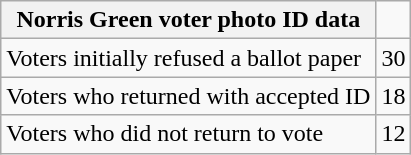<table class="wikitable">
<tr>
<th>Norris Green voter photo ID data</th>
</tr>
<tr>
<td style="text-align:left">Voters initially refused a ballot paper</td>
<td style="text-align:center">30</td>
</tr>
<tr>
<td style="text-align:left">Voters who returned with accepted ID</td>
<td style="text-align:center">18</td>
</tr>
<tr>
<td style="text-align:left">Voters who did not return to vote</td>
<td style="text-align:center">12</td>
</tr>
</table>
